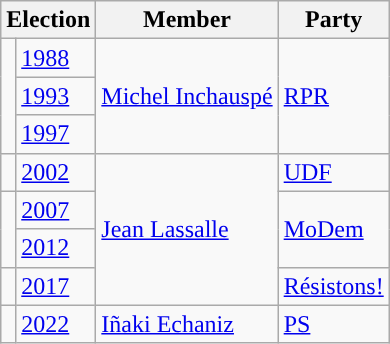<table class="wikitable">
<tr>
<th colspan="2">Election</th>
<th>Member</th>
<th>Party</th>
</tr>
<tr>
<td rowspan=3 style="background-color: "></td>
<td><a href='#'>1988</a></td>
<td rowspan=3><a href='#'>Michel Inchauspé</a></td>
<td rowspan=3><a href='#'>RPR</a></td>
</tr>
<tr>
<td><a href='#'>1993</a></td>
</tr>
<tr>
<td><a href='#'>1997</a></td>
</tr>
<tr>
<td style="background-color: "></td>
<td><a href='#'>2002</a></td>
<td rowspan=4><a href='#'>Jean Lassalle</a></td>
<td><a href='#'>UDF</a></td>
</tr>
<tr>
<td rowspan=2 style="background-color: "></td>
<td><a href='#'>2007</a></td>
<td rowspan=2><a href='#'>MoDem</a></td>
</tr>
<tr>
<td><a href='#'>2012</a></td>
</tr>
<tr>
<td style="background-color: "></td>
<td><a href='#'>2017</a></td>
<td><a href='#'>Résistons!</a></td>
</tr>
<tr>
<td style="background-color: "></td>
<td><a href='#'>2022</a></td>
<td><a href='#'>Iñaki Echaniz</a></td>
<td><a href='#'>PS</a></td>
</tr>
</table>
